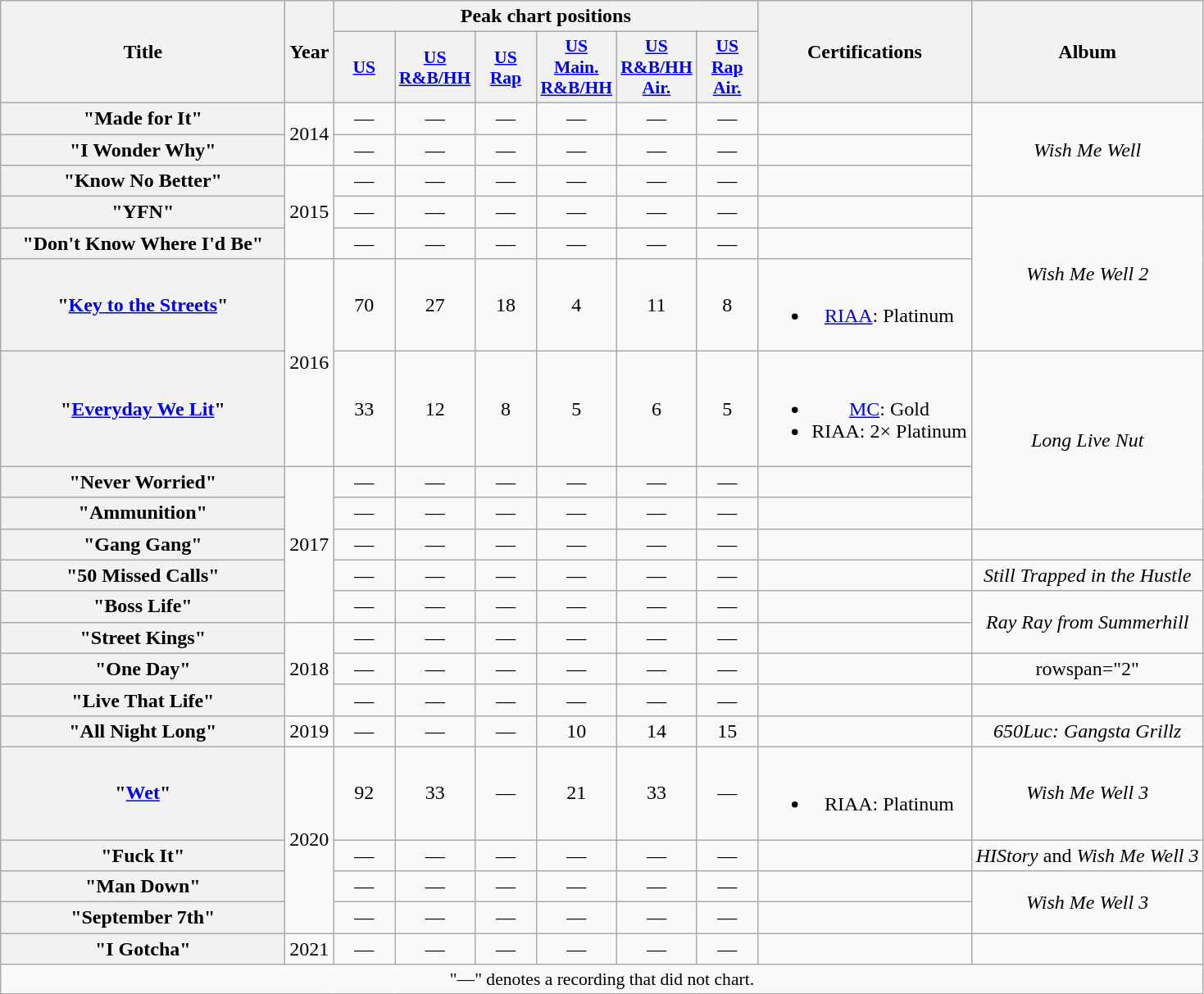<table class="wikitable plainrowheaders" style="text-align:center;">
<tr>
<th scope="col" rowspan="2" style="width:14em;">Title</th>
<th scope="col" rowspan="2">Year</th>
<th scope="col" colspan="6">Peak chart positions</th>
<th scope="col" rowspan="2">Certifications</th>
<th scope="col" rowspan="2">Album</th>
</tr>
<tr>
<th scope="col" style="width:3em;font-size:90%;"><a href='#'>US</a><br></th>
<th scope="col" style="width:3em;font-size:90%;"><a href='#'>US R&B/HH</a><br></th>
<th scope="col" style="width:3em;font-size:90%;"><a href='#'>US Rap</a><br></th>
<th scope="col" style="width:3em;font-size:90%;"><a href='#'>US<br>Main.<br>R&B/HH</a><br></th>
<th scope="col" style="width:3em;font-size:90%;"><a href='#'>US<br>R&B/HH<br>Air.</a><br></th>
<th scope="col" style="width:3em;font-size:90%;"><a href='#'>US<br>Rap<br>Air.</a><br></th>
</tr>
<tr>
<th scope="row">"Made for It"<br></th>
<td rowspan="2">2014</td>
<td>—</td>
<td>—</td>
<td>—</td>
<td>—</td>
<td>—</td>
<td>—</td>
<td></td>
<td rowspan="3"><em>Wish Me Well</em></td>
</tr>
<tr>
<th scope="row">"I Wonder Why"<br></th>
<td>—</td>
<td>—</td>
<td>—</td>
<td>—</td>
<td>—</td>
<td>—</td>
<td></td>
</tr>
<tr>
<th scope="row">"Know No Better"</th>
<td rowspan="3">2015</td>
<td>—</td>
<td>—</td>
<td>—</td>
<td>—</td>
<td>—</td>
<td>—</td>
<td></td>
</tr>
<tr>
<th scope="row">"YFN"</th>
<td>—</td>
<td>—</td>
<td>—</td>
<td>—</td>
<td>—</td>
<td>—</td>
<td></td>
<td rowspan="3"><em>Wish Me Well 2</em></td>
</tr>
<tr>
<th scope="row">"Don't Know Where I'd Be"<br></th>
<td>—</td>
<td>—</td>
<td>—</td>
<td>—</td>
<td>—</td>
<td>—</td>
<td></td>
</tr>
<tr>
<th scope="row">"<a href='#'>Key to the Streets</a>"<br></th>
<td rowspan="2">2016</td>
<td>70</td>
<td>27</td>
<td>18</td>
<td>4</td>
<td>11</td>
<td>8</td>
<td><br><ul><li><a href='#'>RIAA</a>: Platinum</li></ul></td>
</tr>
<tr>
<th scope="row">"<a href='#'>Everyday We Lit</a>"<br></th>
<td>33</td>
<td>12</td>
<td>8</td>
<td>5</td>
<td>6</td>
<td>5</td>
<td><br><ul><li><a href='#'>MC</a>: Gold</li><li>RIAA: 2× Platinum</li></ul></td>
<td rowspan="3"><em>Long Live Nut</em></td>
</tr>
<tr>
<th scope="row">"Never Worried"</th>
<td rowspan="5">2017</td>
<td>—</td>
<td>—</td>
<td>—</td>
<td>—</td>
<td>—</td>
<td>—</td>
<td></td>
</tr>
<tr>
<th scope="row">"Ammunition"<br></th>
<td>—</td>
<td>—</td>
<td>—</td>
<td>—</td>
<td>—</td>
<td>—</td>
<td></td>
</tr>
<tr>
<th scope="row">"Gang Gang"<br></th>
<td>—</td>
<td>—</td>
<td>—</td>
<td>—</td>
<td>—</td>
<td>—</td>
<td></td>
<td></td>
</tr>
<tr>
<th scope="row">"50 Missed Calls"<br></th>
<td>—</td>
<td>—</td>
<td>—</td>
<td>—</td>
<td>—</td>
<td>—</td>
<td></td>
<td><em>Still Trapped in the Hustle</em></td>
</tr>
<tr>
<th scope="row">"Boss Life"<br></th>
<td>—</td>
<td>—</td>
<td>—</td>
<td>—</td>
<td>—</td>
<td>—</td>
<td></td>
<td rowspan="2"><em>Ray Ray from Summerhill</em></td>
</tr>
<tr>
<th scope="row">"Street Kings"<br></th>
<td rowspan="3">2018</td>
<td>—</td>
<td>—</td>
<td>—</td>
<td>—</td>
<td>—</td>
<td>—</td>
<td></td>
</tr>
<tr>
<th scope="row">"One Day"<br></th>
<td>—</td>
<td>—</td>
<td>—</td>
<td>—</td>
<td>—</td>
<td>—</td>
<td></td>
<td>rowspan="2" </td>
</tr>
<tr>
<th scope="row">"Live That Life"<br></th>
<td>—</td>
<td>—</td>
<td>—</td>
<td>—</td>
<td>—</td>
<td>—</td>
<td></td>
</tr>
<tr>
<th scope="row">"All Night Long"<br></th>
<td>2019</td>
<td>—</td>
<td>—</td>
<td>—</td>
<td>10</td>
<td>14</td>
<td>15</td>
<td></td>
<td><em>650Luc: Gangsta Grillz</em></td>
</tr>
<tr>
<th scope="row">"<a href='#'>Wet</a>"</th>
<td rowspan="4">2020</td>
<td>92</td>
<td>33</td>
<td>—</td>
<td>21</td>
<td>33</td>
<td>—</td>
<td><br><ul><li>RIAA: Platinum</li></ul></td>
<td><em>Wish Me Well 3</em></td>
</tr>
<tr>
<th scope="row">"Fuck It"<br></th>
<td>—</td>
<td>—</td>
<td>—</td>
<td>—</td>
<td>—</td>
<td>—</td>
<td></td>
<td><em>HIStory</em> and <em>Wish Me Well 3</em></td>
</tr>
<tr>
<th scope="row">"Man Down"</th>
<td>—</td>
<td>—</td>
<td>—</td>
<td>—</td>
<td>—</td>
<td>—</td>
<td></td>
<td rowspan="2"><em>Wish Me Well 3</em></td>
</tr>
<tr>
<th scope="row">"September 7th"</th>
<td>—</td>
<td>—</td>
<td>—</td>
<td>—</td>
<td>—</td>
<td>—</td>
<td></td>
</tr>
<tr>
<th scope="row">"I Gotcha"</th>
<td>2021</td>
<td>—</td>
<td>—</td>
<td>—</td>
<td>—</td>
<td>—</td>
<td>—</td>
<td></td>
<td></td>
</tr>
<tr>
<td colspan="10" style="font-size:90%">"—" denotes a recording that did not chart.</td>
</tr>
</table>
